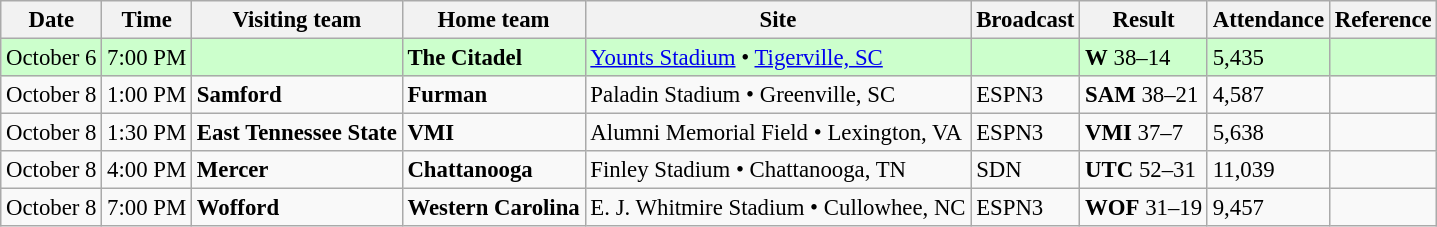<table class="wikitable" style="font-size:95%;">
<tr>
<th>Date</th>
<th>Time</th>
<th>Visiting team</th>
<th>Home team</th>
<th>Site</th>
<th>Broadcast</th>
<th>Result</th>
<th>Attendance</th>
<th class="unsortable">Reference</th>
</tr>
<tr bgcolor=ccffcc>
<td>October 6</td>
<td>7:00 PM</td>
<td></td>
<td><strong>The Citadel</strong></td>
<td><a href='#'>Younts Stadium</a> • <a href='#'>Tigerville, SC</a></td>
<td></td>
<td><strong>W</strong> 38–14</td>
<td>5,435</td>
<td></td>
</tr>
<tr>
<td>October 8</td>
<td>1:00 PM</td>
<td><strong>Samford</strong></td>
<td><strong>Furman</strong></td>
<td>Paladin Stadium • Greenville, SC</td>
<td>ESPN3</td>
<td><strong>SAM</strong> 38–21</td>
<td>4,587</td>
<td></td>
</tr>
<tr>
<td>October 8</td>
<td>1:30 PM</td>
<td><strong>East Tennessee State</strong></td>
<td><strong>VMI</strong></td>
<td>Alumni Memorial Field • Lexington, VA</td>
<td>ESPN3</td>
<td><strong>VMI</strong> 37–7</td>
<td>5,638</td>
<td></td>
</tr>
<tr>
<td>October 8</td>
<td>4:00 PM</td>
<td><strong>Mercer</strong></td>
<td><strong>Chattanooga</strong></td>
<td>Finley Stadium • Chattanooga, TN</td>
<td>SDN</td>
<td><strong>UTC</strong> 52–31</td>
<td>11,039</td>
<td></td>
</tr>
<tr>
<td>October 8</td>
<td>7:00 PM</td>
<td><strong>Wofford</strong></td>
<td><strong>Western Carolina</strong></td>
<td>E. J. Whitmire Stadium • Cullowhee, NC</td>
<td>ESPN3</td>
<td><strong>WOF</strong> 31–19</td>
<td>9,457</td>
<td></td>
</tr>
</table>
